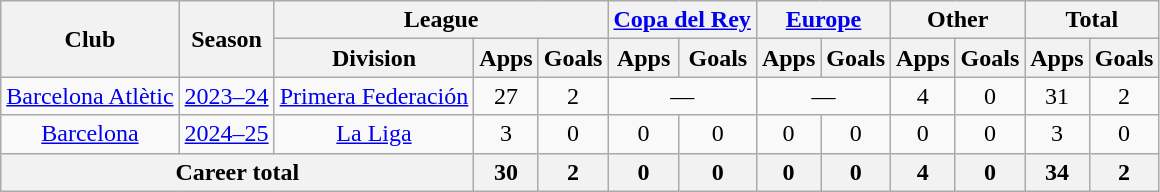<table class="wikitable" Style="text-align: center">
<tr>
<th rowspan="2">Club</th>
<th rowspan="2">Season</th>
<th colspan="3">League</th>
<th colspan="2"><a href='#'>Copa del Rey</a></th>
<th colspan="2"><a href='#'>Europe</a></th>
<th colspan="2">Other</th>
<th colspan="2">Total</th>
</tr>
<tr>
<th>Division</th>
<th>Apps</th>
<th>Goals</th>
<th>Apps</th>
<th>Goals</th>
<th>Apps</th>
<th>Goals</th>
<th>Apps</th>
<th>Goals</th>
<th>Apps</th>
<th>Goals</th>
</tr>
<tr>
<td><a href='#'>Barcelona Atlètic</a></td>
<td><a href='#'>2023–24</a></td>
<td><a href='#'>Primera Federación</a></td>
<td>27</td>
<td>2</td>
<td colspan="2">—</td>
<td colspan="2">—</td>
<td>4</td>
<td>0</td>
<td>31</td>
<td>2</td>
</tr>
<tr>
<td><a href='#'>Barcelona</a></td>
<td><a href='#'>2024–25</a></td>
<td><a href='#'>La Liga</a></td>
<td>3</td>
<td>0</td>
<td>0</td>
<td>0</td>
<td>0</td>
<td>0</td>
<td>0</td>
<td>0</td>
<td>3</td>
<td>0</td>
</tr>
<tr>
<th colspan="3">Career total</th>
<th>30</th>
<th>2</th>
<th>0</th>
<th>0</th>
<th>0</th>
<th>0</th>
<th>4</th>
<th>0</th>
<th>34</th>
<th>2</th>
</tr>
</table>
